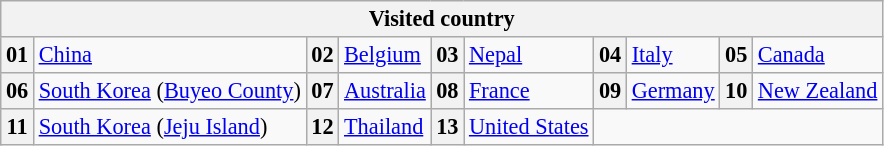<table class="wikitable" style="font-size: 93%;">
<tr>
<th colspan="12">Visited country</th>
</tr>
<tr>
<th>01</th>
<td><a href='#'>China</a></td>
<th>02</th>
<td><a href='#'>Belgium</a></td>
<th>03</th>
<td><a href='#'>Nepal</a></td>
<th>04</th>
<td><a href='#'>Italy</a></td>
<th>05</th>
<td><a href='#'>Canada</a></td>
</tr>
<tr>
<th>06</th>
<td><a href='#'>South Korea</a> (<a href='#'>Buyeo County</a>)</td>
<th>07</th>
<td><a href='#'>Australia</a></td>
<th>08</th>
<td><a href='#'>France</a></td>
<th>09</th>
<td><a href='#'>Germany</a></td>
<th>10</th>
<td><a href='#'>New Zealand</a></td>
</tr>
<tr>
<th>11</th>
<td><a href='#'>South Korea</a> (<a href='#'>Jeju Island</a>)</td>
<th>12</th>
<td><a href='#'>Thailand</a></td>
<th>13</th>
<td><a href='#'>United States</a></td>
</tr>
</table>
